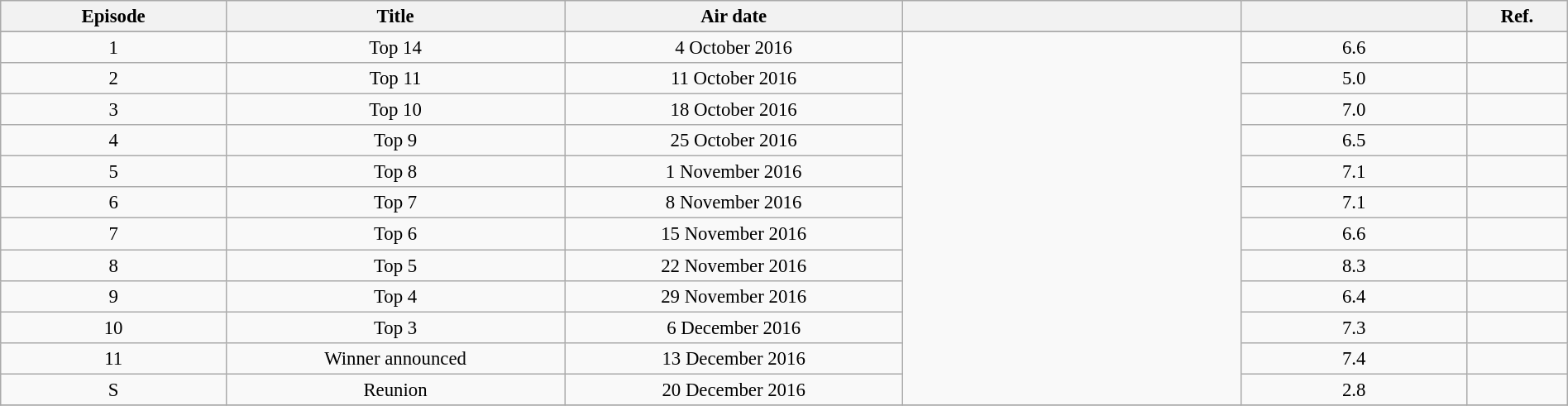<table class="wikitable sortable" style="text-align:center; font-size:95%; width: 100%">
<tr>
<th width="05.0%">Episode</th>
<th width="07.5%">Title</th>
<th width="07.5%">Air date</th>
<th width="07.5%"></th>
<th width="05.0%"></th>
<th width="02.0%">Ref.</th>
</tr>
<tr>
</tr>
<tr>
<td>1</td>
<td>Top 14</td>
<td>4 October 2016</td>
<td rowspan="12"></td>
<td>6.6</td>
<td></td>
</tr>
<tr>
<td>2</td>
<td>Top 11</td>
<td>11 October 2016</td>
<td>5.0</td>
<td></td>
</tr>
<tr>
<td>3</td>
<td>Top 10</td>
<td>18 October 2016</td>
<td>7.0</td>
<td></td>
</tr>
<tr>
<td>4</td>
<td>Top 9</td>
<td>25 October 2016</td>
<td>6.5</td>
<td></td>
</tr>
<tr>
<td>5</td>
<td>Top 8</td>
<td>1 November 2016</td>
<td>7.1</td>
<td></td>
</tr>
<tr>
<td>6</td>
<td>Top 7</td>
<td>8 November 2016</td>
<td>7.1</td>
<td></td>
</tr>
<tr>
<td>7</td>
<td>Top 6</td>
<td>15 November 2016</td>
<td>6.6</td>
<td></td>
</tr>
<tr>
<td>8</td>
<td>Top 5</td>
<td>22 November 2016</td>
<td>8.3</td>
<td></td>
</tr>
<tr>
<td>9</td>
<td>Top 4</td>
<td>29 November 2016</td>
<td>6.4</td>
<td></td>
</tr>
<tr>
<td>10</td>
<td>Top 3</td>
<td>6 December 2016</td>
<td>7.3</td>
<td></td>
</tr>
<tr>
<td>11</td>
<td>Winner announced</td>
<td>13 December 2016</td>
<td>7.4</td>
<td></td>
</tr>
<tr>
<td>S</td>
<td>Reunion</td>
<td>20 December 2016</td>
<td>2.8</td>
<td></td>
</tr>
<tr>
</tr>
</table>
